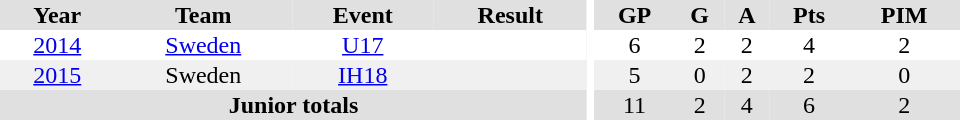<table border="0" cellpadding="1" cellspacing="0" ID="Table3" style="text-align:center; width:40em">
<tr ALIGN="center" bgcolor="#e0e0e0">
<th>Year</th>
<th>Team</th>
<th>Event</th>
<th>Result</th>
<th rowspan="101" bgcolor="#ffffff"></th>
<th>GP</th>
<th>G</th>
<th>A</th>
<th>Pts</th>
<th>PIM</th>
</tr>
<tr>
<td><a href='#'>2014</a></td>
<td><a href='#'>Sweden</a></td>
<td><a href='#'>U17</a></td>
<td></td>
<td>6</td>
<td>2</td>
<td>2</td>
<td>4</td>
<td>2</td>
</tr>
<tr bgcolor="#f0f0f0">
<td><a href='#'>2015</a></td>
<td>Sweden</td>
<td><a href='#'>IH18</a></td>
<td></td>
<td>5</td>
<td>0</td>
<td>2</td>
<td>2</td>
<td>0</td>
</tr>
<tr bgcolor="#e0e0e0">
<th colspan="4">Junior totals</th>
<td>11</td>
<td>2</td>
<td>4</td>
<td>6</td>
<td>2</td>
</tr>
</table>
